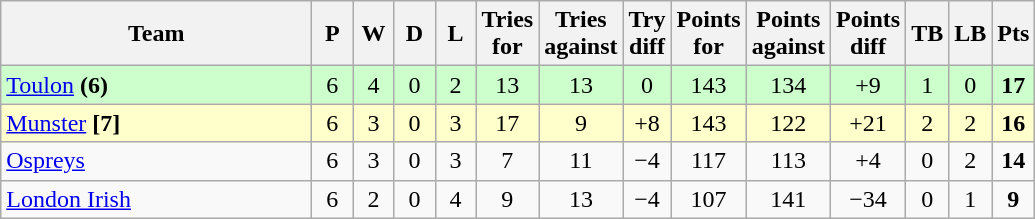<table class="wikitable" style="text-align: center;">
<tr>
<th width="200">Team</th>
<th width="20">P</th>
<th width="20">W</th>
<th width="20">D</th>
<th width="20">L</th>
<th width="20">Tries for</th>
<th width="20">Tries against</th>
<th width="20">Try diff</th>
<th width="20">Points for</th>
<th width="20">Points against</th>
<th width="25">Points diff</th>
<th width="20">TB</th>
<th width="20">LB</th>
<th width="20">Pts</th>
</tr>
<tr bgcolor=ccffcc>
<td align=left> <a href='#'>Toulon</a> <strong>(6)</strong></td>
<td>6</td>
<td>4</td>
<td>0</td>
<td>2</td>
<td>13</td>
<td>13</td>
<td>0</td>
<td>143</td>
<td>134</td>
<td>+9</td>
<td>1</td>
<td>0</td>
<td><strong>17</strong></td>
</tr>
<tr bgcolor=ffffcc>
<td align=left> <a href='#'>Munster</a> <strong>[7]</strong></td>
<td>6</td>
<td>3</td>
<td>0</td>
<td>3</td>
<td>17</td>
<td>9</td>
<td>+8</td>
<td>143</td>
<td>122</td>
<td>+21</td>
<td>2</td>
<td>2</td>
<td><strong>16</strong></td>
</tr>
<tr>
<td align=left> <a href='#'>Ospreys</a></td>
<td>6</td>
<td>3</td>
<td>0</td>
<td>3</td>
<td>7</td>
<td>11</td>
<td>−4</td>
<td>117</td>
<td>113</td>
<td>+4</td>
<td>0</td>
<td>2</td>
<td><strong>14</strong></td>
</tr>
<tr>
<td align=left> <a href='#'>London Irish</a></td>
<td>6</td>
<td>2</td>
<td>0</td>
<td>4</td>
<td>9</td>
<td>13</td>
<td>−4</td>
<td>107</td>
<td>141</td>
<td>−34</td>
<td>0</td>
<td>1</td>
<td><strong>9</strong></td>
</tr>
</table>
